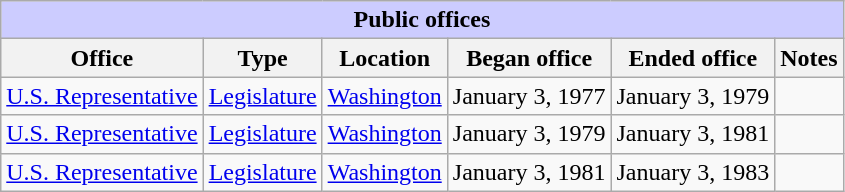<table class="wikitable">
<tr>
<th colspan=7 style="background: #ccccff;">Public offices</th>
</tr>
<tr>
<th><strong>Office</strong></th>
<th><strong>Type</strong></th>
<th><strong>Location</strong></th>
<th><strong>Began office</strong></th>
<th><strong>Ended office</strong></th>
<th><strong>Notes</strong></th>
</tr>
<tr>
<td><a href='#'>U.S. Representative</a></td>
<td><a href='#'>Legislature</a></td>
<td><a href='#'>Washington</a></td>
<td>January 3, 1977</td>
<td>January 3, 1979</td>
<td></td>
</tr>
<tr>
<td><a href='#'>U.S. Representative</a></td>
<td><a href='#'>Legislature</a></td>
<td><a href='#'>Washington</a></td>
<td>January 3, 1979</td>
<td>January 3, 1981</td>
<td></td>
</tr>
<tr>
<td><a href='#'>U.S. Representative</a></td>
<td><a href='#'>Legislature</a></td>
<td><a href='#'>Washington</a></td>
<td>January 3, 1981</td>
<td>January 3, 1983</td>
<td></td>
</tr>
</table>
